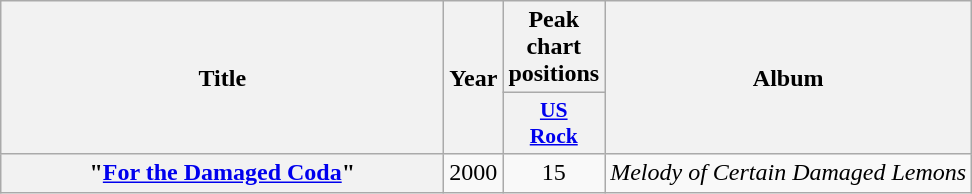<table class="wikitable plainrowheaders" style="text-align:center;">
<tr>
<th scope="col" rowspan="2" style="width:18em;">Title</th>
<th scope="col" rowspan="2">Year</th>
<th scope="col" colspan="1">Peak chart positions</th>
<th scope="col" rowspan="2">Album</th>
</tr>
<tr>
<th scope="col" style="width:2.7em;font-size:90%;"><a href='#'>US<br>Rock</a><br></th>
</tr>
<tr>
<th scope="row">"<a href='#'>For the Damaged Coda</a>"</th>
<td>2000</td>
<td>15</td>
<td><em>Melody of Certain Damaged Lemons</em></td>
</tr>
</table>
